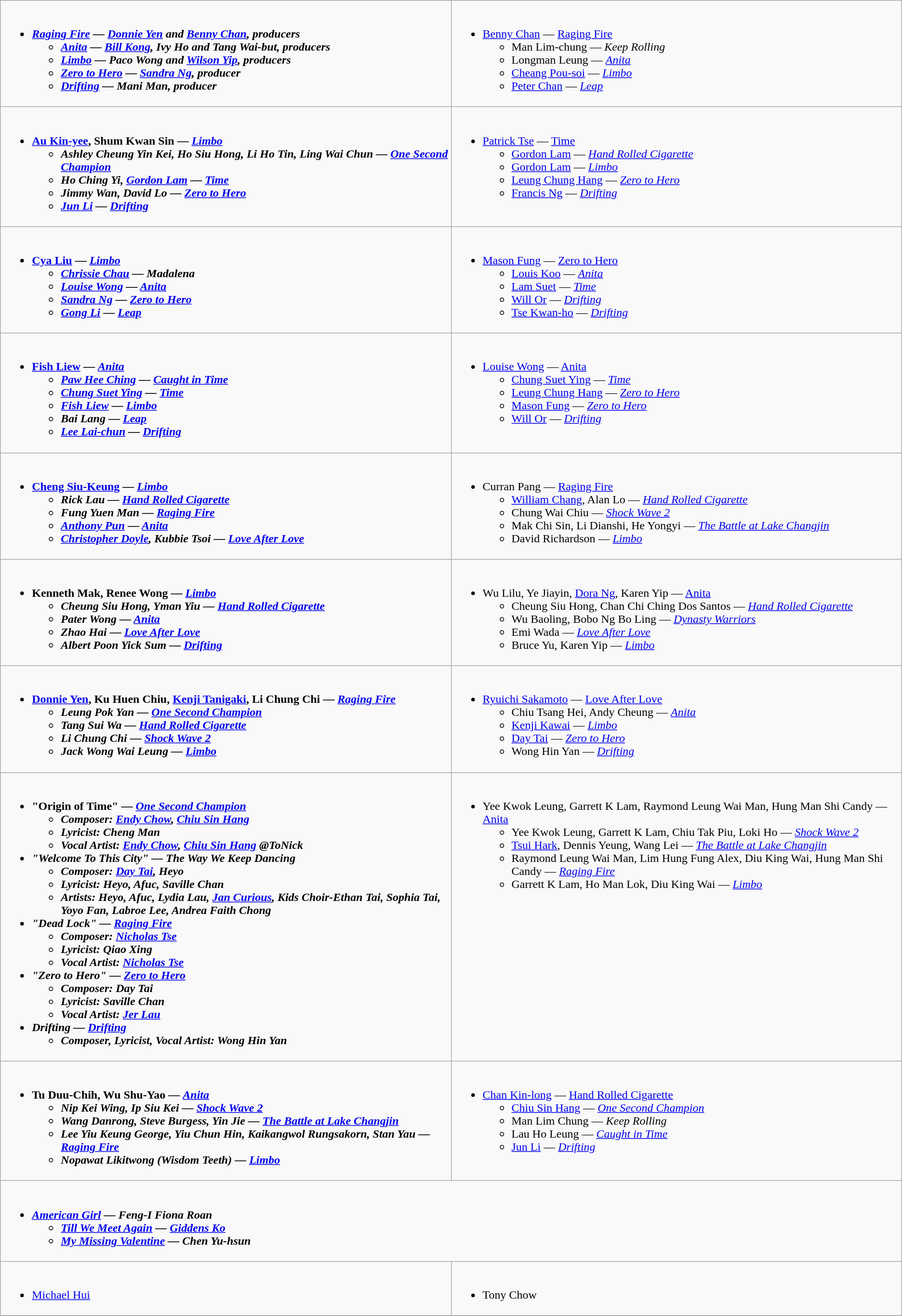<table class=wikitable>
<tr>
<td valign="top" width="50%"><br><ul><li><strong><em><a href='#'>Raging Fire</a><em> — <a href='#'>Donnie Yen</a> and <a href='#'>Benny Chan</a>, producers<strong> <ul><li></em><a href='#'>Anita</a><em> — <a href='#'>Bill Kong</a>, Ivy Ho and Tang Wai-but, producers</li><li></em><a href='#'>Limbo</a><em> — Paco Wong and <a href='#'>Wilson Yip</a>, producers</li><li></em><a href='#'>Zero to Hero</a><em> — <a href='#'>Sandra Ng</a>, producer</li><li></em><a href='#'>Drifting</a><em> — Mani Man, producer</li></ul></li></ul></td>
<td valign="top" width="50%"><br><ul><li></strong><a href='#'>Benny Chan</a> — </em><a href='#'>Raging Fire</a></em></strong><ul><li>Man Lim-chung — <em>Keep Rolling</em></li><li>Longman Leung — <em><a href='#'>Anita</a></em></li><li><a href='#'>Cheang Pou-soi</a> — <em><a href='#'>Limbo</a></em></li><li><a href='#'>Peter Chan</a> — <em><a href='#'>Leap</a></em></li></ul></li></ul></td>
</tr>
<tr>
<td valign="top" width="50%"><br><ul><li><strong><a href='#'>Au Kin-yee</a>, Shum Kwan Sin — <em><a href='#'>Limbo</a><strong><em> <ul><li>Ashley Cheung Yin Kei, Ho Siu Hong, Li Ho Tin, Ling Wai Chun — </em><a href='#'>One Second Champion</a><em></li><li>Ho Ching Yi, <a href='#'>Gordon Lam</a> — </em><a href='#'>Time</a><em></li><li>Jimmy Wan, David Lo — </em><a href='#'>Zero to Hero</a><em></li><li><a href='#'>Jun Li</a> — </em><a href='#'>Drifting</a><em></li></ul></li></ul></td>
<td valign="top" width="50%"><br><ul><li></strong><a href='#'>Patrick Tse</a> — </em><a href='#'>Time</a></em></strong> <ul><li><a href='#'>Gordon Lam</a> — <em><a href='#'>Hand Rolled Cigarette</a></em></li><li><a href='#'>Gordon Lam</a> — <em><a href='#'>Limbo</a></em></li><li><a href='#'>Leung Chung Hang</a>  — <em><a href='#'>Zero to Hero</a></em></li><li><a href='#'>Francis Ng</a> — <em><a href='#'>Drifting</a></em></li></ul></li></ul></td>
</tr>
<tr>
<td valign="top" width="50%"><br><ul><li><strong><a href='#'>Cya Liu</a> — <em><a href='#'>Limbo</a><strong><em> <ul><li><a href='#'>Chrissie Chau</a> — </em>Madalena<em></li><li><a href='#'>Louise Wong</a> — </em><a href='#'>Anita</a><em></li><li><a href='#'>Sandra Ng</a> — </em><a href='#'>Zero to Hero</a><em></li><li><a href='#'>Gong Li</a>  — </em><a href='#'>Leap</a><em></li></ul></li></ul></td>
<td valign="top" width="50%"><br><ul><li></strong><a href='#'>Mason Fung</a> — </em><a href='#'>Zero to Hero</a></em></strong> <ul><li><a href='#'>Louis Koo</a> — <em><a href='#'>Anita</a></em></li><li><a href='#'>Lam Suet</a> — <em><a href='#'>Time</a></em></li><li><a href='#'>Will Or</a> — <em><a href='#'>Drifting</a></em></li><li><a href='#'>Tse Kwan-ho</a> — <em><a href='#'>Drifting</a></em></li></ul></li></ul></td>
</tr>
<tr>
<td valign="top" width="50%"><br><ul><li><strong><a href='#'>Fish Liew</a> — <em><a href='#'>Anita</a><strong><em><ul><li><a href='#'>Paw Hee Ching</a> — </em><a href='#'>Caught in Time</a><em></li><li><a href='#'>Chung Suet Ying</a> — </em><a href='#'>Time</a><em></li><li><a href='#'>Fish Liew</a> — </em><a href='#'>Limbo</a><em></li><li>Bai Lang — </em><a href='#'>Leap</a><em></li><li><a href='#'>Lee Lai-chun</a> — </em><a href='#'>Drifting</a><em></li></ul></li></ul></td>
<td valign="top" width="50%"><br><ul><li></strong><a href='#'>Louise Wong</a> — </em><a href='#'>Anita</a></em></strong><ul><li><a href='#'>Chung Suet Ying</a> — <em><a href='#'>Time</a></em></li><li><a href='#'>Leung Chung Hang</a> — <em><a href='#'>Zero to Hero</a></em></li><li><a href='#'>Mason Fung</a> — <em><a href='#'>Zero to Hero</a></em></li><li><a href='#'>Will Or</a> — <em><a href='#'>Drifting</a></em></li></ul></li></ul></td>
</tr>
<tr>
<td valign="top" width="50%"><br><ul><li><strong><a href='#'>Cheng Siu-Keung</a> — <em><a href='#'>Limbo</a><strong><em><ul><li>Rick Lau  — </em><a href='#'>Hand Rolled Cigarette</a><em></li><li>Fung Yuen Man — </em><a href='#'>Raging Fire</a><em></li><li><a href='#'>Anthony Pun</a> — </em><a href='#'>Anita</a><em></li><li><a href='#'>Christopher Doyle</a>, Kubbie Tsoi — </em><a href='#'>Love After Love</a><em></li></ul></li></ul></td>
<td valign="top" width="50%"><br><ul><li></strong>Curran Pang — </em><a href='#'>Raging Fire</a></em></strong><ul><li><a href='#'>William Chang</a>, Alan Lo  — <em><a href='#'>Hand Rolled Cigarette</a></em></li><li>Chung Wai Chiu — <em><a href='#'>Shock Wave 2</a></em></li><li>Mak Chi Sin, Li Dianshi, He Yongyi — <em><a href='#'>The Battle at Lake Changjin</a></em></li><li>David Richardson  — <em><a href='#'>Limbo</a></em></li></ul></li></ul></td>
</tr>
<tr>
<td valign="top" width="50%"><br><ul><li><strong>Kenneth Mak, Renee Wong — <em><a href='#'>Limbo</a><strong><em><ul><li>Cheung Siu Hong, Yman Yiu — </em><a href='#'>Hand Rolled Cigarette</a><em></li><li>Pater Wong — </em><a href='#'>Anita</a><em></li><li>Zhao Hai — </em><a href='#'>Love After Love</a><em></li><li>Albert Poon Yick Sum  — </em><a href='#'>Drifting</a><em></li></ul></li></ul></td>
<td valign="top" width="50%"><br><ul><li></strong>Wu Lilu, Ye Jiayin, <a href='#'>Dora Ng</a>, Karen Yip — </em><a href='#'>Anita</a></em></strong><ul><li>Cheung Siu Hong, Chan Chi Ching Dos Santos — <em><a href='#'>Hand Rolled Cigarette</a></em></li><li>Wu Baoling, Bobo Ng Bo Ling — <em><a href='#'>Dynasty Warriors</a></em></li><li>Emi Wada — <em><a href='#'>Love After Love</a></em></li><li>Bruce Yu, Karen Yip — <em><a href='#'>Limbo</a></em></li></ul></li></ul></td>
</tr>
<tr>
<td valign="top" width="50%"><br><ul><li><strong><a href='#'>Donnie Yen</a>, Ku Huen Chiu, <a href='#'>Kenji Tanigaki</a>, Li Chung Chi — <em><a href='#'>Raging Fire</a><strong><em> <ul><li>Leung Pok Yan — </em><a href='#'>One Second Champion</a><em></li><li>Tang Sui Wa — </em><a href='#'>Hand Rolled Cigarette</a><em></li><li>Li Chung Chi — </em><a href='#'>Shock Wave 2</a><em></li><li>Jack Wong Wai Leung — </em><a href='#'>Limbo</a><em></li></ul></li></ul></td>
<td valign="top" width="50%"><br><ul><li></strong><a href='#'>Ryuichi Sakamoto</a> — </em><a href='#'>Love After Love</a></em></strong><ul><li>Chiu Tsang Hei, Andy Cheung — <em><a href='#'>Anita</a></em></li><li><a href='#'>Kenji Kawai</a> — <em><a href='#'>Limbo</a></em></li><li><a href='#'>Day Tai</a> — <em><a href='#'>Zero to Hero</a></em></li><li>Wong Hin Yan — <em><a href='#'>Drifting</a></em></li></ul></li></ul></td>
</tr>
<tr>
<td valign="top" width="50%"><br><ul><li><strong>"Origin of Time" — <em><a href='#'>One Second Champion</a><strong><em><ul><li></strong>Composer: <a href='#'>Endy Chow</a>, <a href='#'>Chiu Sin Hang</a><strong></li><li></strong>Lyricist: Cheng Man<strong></li><li></strong>Vocal Artist: <a href='#'>Endy Chow</a>, <a href='#'>Chiu Sin Hang</a> @ToNick<strong></li></ul></li><li>"Welcome To This City" — </em>The Way We Keep Dancing<em><ul><li>Composer: <a href='#'>Day Tai</a>, Heyo</li><li>Lyricist: Heyo, Afuc, Saville Chan</li><li>Artists: Heyo, Afuc, Lydia Lau, <a href='#'>Jan Curious</a>, Kids Choir-Ethan Tai, Sophia Tai, Yoyo Fan, Labroe Lee, Andrea Faith Chong</li></ul></li><li>"Dead Lock" — </em><a href='#'>Raging Fire</a><em><ul><li>Composer: <a href='#'>Nicholas Tse</a></li><li>Lyricist: Qiao Xing</li><li>Vocal Artist: <a href='#'>Nicholas Tse</a></li></ul></li><li>"Zero to Hero" — </em><a href='#'>Zero to Hero</a><em><ul><li>Composer: Day Tai</li><li>Lyricist: Saville Chan</li><li>Vocal Artist: <a href='#'>Jer Lau</a></li></ul></li><li>Drifting — </em><a href='#'>Drifting</a><em><ul><li>Composer, Lyricist, Vocal Artist: Wong Hin Yan</li></ul></li></ul></td>
<td valign="top" width="50%"><br><ul><li></strong>Yee Kwok Leung, Garrett K Lam, Raymond Leung Wai Man, Hung Man Shi Candy — </em><a href='#'>Anita</a></em></strong> <ul><li>Yee Kwok Leung, Garrett K Lam, Chiu Tak Piu, Loki Ho — <em><a href='#'>Shock Wave 2</a></em></li><li><a href='#'>Tsui Hark</a>, Dennis Yeung, Wang Lei — <em><a href='#'>The Battle at Lake Changjin</a></em></li><li>Raymond Leung Wai Man, Lim Hung Fung Alex, Diu King Wai, Hung Man Shi Candy — <em><a href='#'>Raging Fire</a></em></li><li>Garrett K Lam, Ho Man Lok, Diu King Wai — <em><a href='#'>Limbo</a></em></li></ul></li></ul></td>
</tr>
<tr>
<td valign="top" width="50%"><br><ul><li><strong>Tu Duu-Chih, Wu Shu-Yao — <em><a href='#'>Anita</a><strong><em><ul><li>Nip Kei Wing, Ip Siu Kei — </em><a href='#'>Shock Wave 2</a><em></li><li>Wang Danrong, Steve Burgess, Yin Jie — </em><a href='#'>The Battle at Lake Changjin</a><em></li><li>Lee Yiu Keung George, Yiu Chun Hin, Kaikangwol Rungsakorn, Stan Yau  — </em><a href='#'>Raging Fire</a><em></li><li>Nopawat Likitwong (Wisdom Teeth) — </em><a href='#'>Limbo</a><em></li></ul></li></ul></td>
<td valign="top" width="50%"><br><ul><li></strong><a href='#'>Chan Kin-long</a> — </em><a href='#'>Hand Rolled Cigarette</a></em></strong> <ul><li><a href='#'>Chiu Sin Hang</a> — <em><a href='#'>One Second Champion</a></em></li><li>Man Lim Chung — <em>Keep Rolling</em></li><li>Lau Ho Leung — <em><a href='#'>Caught in Time</a></em></li><li><a href='#'>Jun Li</a> — <em><a href='#'>Drifting</a></em></li></ul></li></ul></td>
</tr>
<tr>
<td colspan=2 valign="top" width="50%"><br><ul><li><strong><em><a href='#'>American Girl</a><em> — Feng-I Fiona Roan <strong> <ul><li></em><a href='#'>Till We Meet Again</a><em> — <a href='#'>Giddens Ko</a> </li><li></em><a href='#'>My Missing Valentine</a><em> — Chen Yu-hsun </li></ul></li></ul></td>
</tr>
<tr>
<td valign="top" width="50%"><br><ul><li></strong><a href='#'>Michael Hui</a><strong></li></ul></td>
<td valign="top" width="50%"><br><ul><li></strong>Tony Chow<strong></li></ul></td>
</tr>
<tr>
</tr>
</table>
